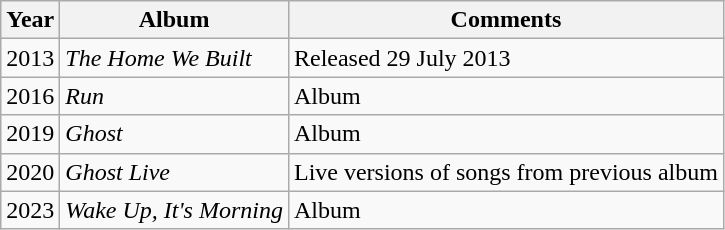<table class="wikitable">
<tr>
<th>Year</th>
<th>Album</th>
<th>Comments</th>
</tr>
<tr>
<td>2013</td>
<td><em>The Home We Built</em></td>
<td>Released 29 July 2013</td>
</tr>
<tr>
<td>2016</td>
<td><em>Run</em></td>
<td>Album</td>
</tr>
<tr>
<td>2019</td>
<td><em>Ghost</em></td>
<td>Album</td>
</tr>
<tr>
<td>2020</td>
<td><em>Ghost Live</em></td>
<td>Live versions of songs from previous album</td>
</tr>
<tr>
<td>2023</td>
<td><em>Wake Up, It's Morning</em></td>
<td>Album</td>
</tr>
</table>
